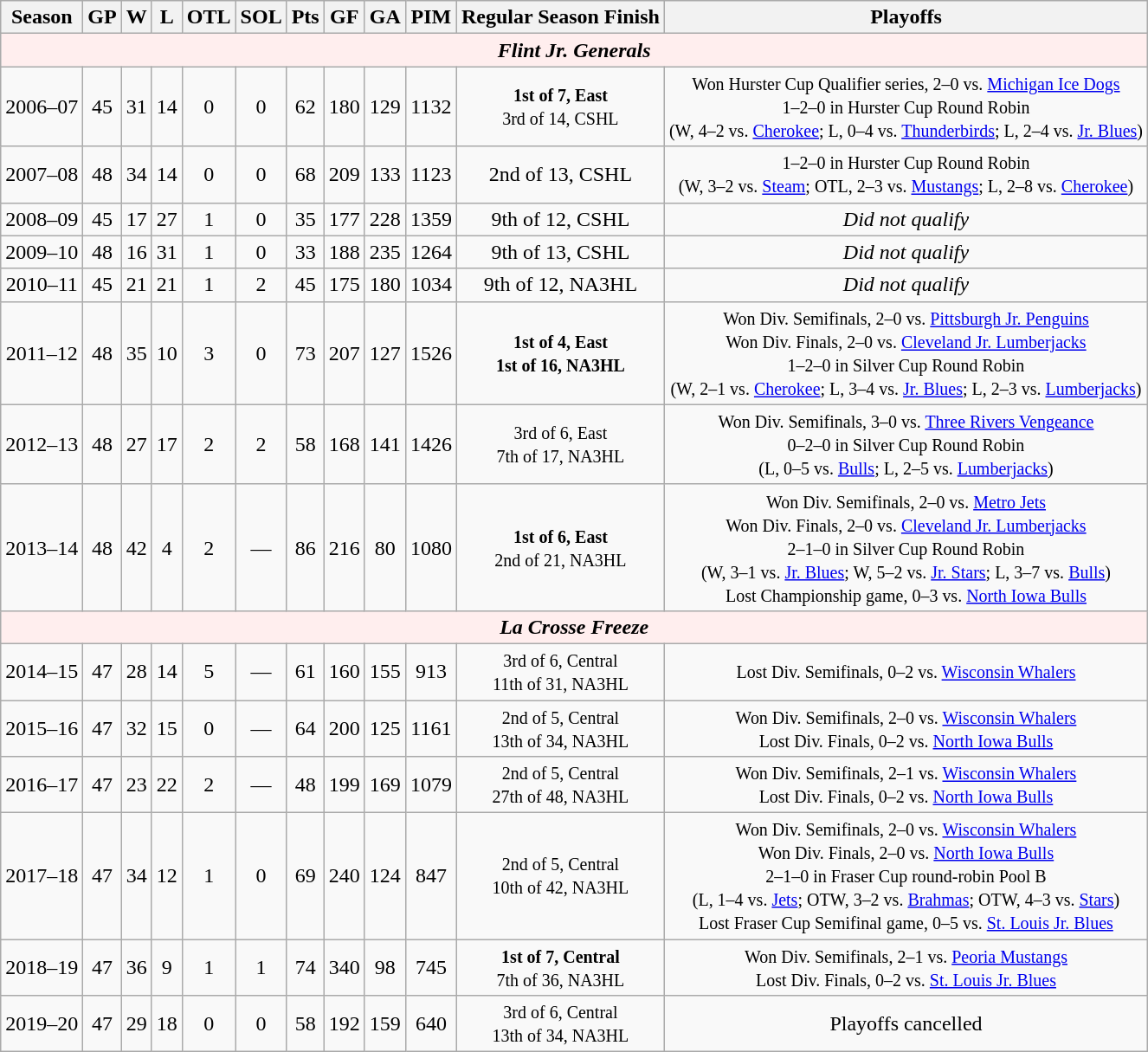<table class="wikitable"  style="text-align:center">
<tr>
<th>Season</th>
<th>GP</th>
<th>W</th>
<th>L</th>
<th>OTL</th>
<th>SOL</th>
<th>Pts</th>
<th>GF</th>
<th>GA</th>
<th>PIM</th>
<th>Regular Season Finish</th>
<th>Playoffs</th>
</tr>
<tr bgcolor="#ffeeee">
<td colspan="12"><strong><em>Flint Jr. Generals</em></strong></td>
</tr>
<tr>
<td>2006–07</td>
<td>45</td>
<td>31</td>
<td>14</td>
<td>0</td>
<td>0</td>
<td>62</td>
<td>180</td>
<td>129</td>
<td>1132</td>
<td><small><strong>1st of 7, East</strong><br>3rd of 14, CSHL</small></td>
<td><small>Won Hurster Cup Qualifier series, 2–0 vs. <a href='#'>Michigan Ice Dogs</a><br>1–2–0 in Hurster Cup Round Robin<br>(W, 4–2 vs. <a href='#'>Cherokee</a>; L, 0–4 vs. <a href='#'>Thunderbirds</a>; L, 2–4 vs. <a href='#'>Jr. Blues</a>)</small></td>
</tr>
<tr>
<td>2007–08</td>
<td>48</td>
<td>34</td>
<td>14</td>
<td>0</td>
<td>0</td>
<td>68</td>
<td>209</td>
<td>133</td>
<td>1123</td>
<td>2nd of 13, CSHL</td>
<td><small>1–2–0 in Hurster Cup Round Robin<br>(W, 3–2 vs. <a href='#'>Steam</a>; OTL, 2–3 vs. <a href='#'>Mustangs</a>; L, 2–8 vs. <a href='#'>Cherokee</a>)</small></td>
</tr>
<tr>
<td>2008–09</td>
<td>45</td>
<td>17</td>
<td>27</td>
<td>1</td>
<td>0</td>
<td>35</td>
<td>177</td>
<td>228</td>
<td>1359</td>
<td>9th of 12, CSHL</td>
<td><em>Did not qualify</em></td>
</tr>
<tr>
<td>2009–10</td>
<td>48</td>
<td>16</td>
<td>31</td>
<td>1</td>
<td>0</td>
<td>33</td>
<td>188</td>
<td>235</td>
<td>1264</td>
<td>9th of 13, CSHL</td>
<td><em>Did not qualify</em></td>
</tr>
<tr>
<td>2010–11</td>
<td>45</td>
<td>21</td>
<td>21</td>
<td>1</td>
<td>2</td>
<td>45</td>
<td>175</td>
<td>180</td>
<td>1034</td>
<td>9th of 12, NA3HL</td>
<td><em>Did not qualify</em></td>
</tr>
<tr>
<td>2011–12</td>
<td>48</td>
<td>35</td>
<td>10</td>
<td>3</td>
<td>0</td>
<td>73</td>
<td>207</td>
<td>127</td>
<td>1526</td>
<td><small><strong>1st of 4, East<br>1st of 16, NA3HL</strong></small></td>
<td><small>Won Div. Semifinals, 2–0 vs. <a href='#'>Pittsburgh Jr. Penguins</a><br>Won Div. Finals, 2–0 vs. <a href='#'>Cleveland Jr. Lumberjacks</a><br>1–2–0 in Silver Cup Round Robin<br>(W, 2–1 vs. <a href='#'>Cherokee</a>; L, 3–4 vs. <a href='#'>Jr. Blues</a>; L, 2–3 vs. <a href='#'>Lumberjacks</a>)</small></td>
</tr>
<tr>
<td>2012–13</td>
<td>48</td>
<td>27</td>
<td>17</td>
<td>2</td>
<td>2</td>
<td>58</td>
<td>168</td>
<td>141</td>
<td>1426</td>
<td><small>3rd of 6, East<br>7th of 17, NA3HL</small></td>
<td><small>Won Div. Semifinals, 3–0 vs. <a href='#'>Three Rivers Vengeance</a><br>0–2–0 in Silver Cup Round Robin<br>(L, 0–5 vs. <a href='#'>Bulls</a>; L, 2–5 vs. <a href='#'>Lumberjacks</a>)</small></td>
</tr>
<tr>
<td>2013–14</td>
<td>48</td>
<td>42</td>
<td>4</td>
<td>2</td>
<td>—</td>
<td>86</td>
<td>216</td>
<td>80</td>
<td>1080</td>
<td><small><strong>1st of 6, East</strong><br>2nd of 21, NA3HL</small></td>
<td><small>Won Div. Semifinals, 2–0 vs. <a href='#'>Metro Jets</a><br>Won Div. Finals, 2–0 vs. <a href='#'>Cleveland Jr. Lumberjacks</a><br>2–1–0 in Silver Cup Round Robin<br>(W, 3–1 vs. <a href='#'>Jr. Blues</a>; W, 5–2 vs. <a href='#'>Jr. Stars</a>; L, 3–7 vs. <a href='#'>Bulls</a>)<br>Lost Championship game, 0–3 vs. <a href='#'>North Iowa Bulls</a></small></td>
</tr>
<tr bgcolor="#ffeeee">
<td colspan="12"><strong><em>La Crosse Freeze</em></strong></td>
</tr>
<tr>
<td>2014–15</td>
<td>47</td>
<td>28</td>
<td>14</td>
<td>5</td>
<td>—</td>
<td>61</td>
<td>160</td>
<td>155</td>
<td>913</td>
<td><small>3rd of 6, Central<br>11th of 31, NA3HL</small></td>
<td><small>Lost Div. Semifinals, 0–2 vs. <a href='#'>Wisconsin Whalers</a></small></td>
</tr>
<tr>
<td>2015–16</td>
<td>47</td>
<td>32</td>
<td>15</td>
<td>0</td>
<td>—</td>
<td>64</td>
<td>200</td>
<td>125</td>
<td>1161</td>
<td><small>2nd of 5, Central<br>13th of 34, NA3HL</small></td>
<td><small>Won Div. Semifinals, 2–0 vs. <a href='#'>Wisconsin Whalers</a><br>Lost Div. Finals, 0–2 vs. <a href='#'>North Iowa Bulls</a></small></td>
</tr>
<tr>
<td>2016–17</td>
<td>47</td>
<td>23</td>
<td>22</td>
<td>2</td>
<td>—</td>
<td>48</td>
<td>199</td>
<td>169</td>
<td>1079</td>
<td><small>2nd of 5, Central<br>27th of 48, NA3HL</small></td>
<td><small>Won Div. Semifinals, 2–1 vs. <a href='#'>Wisconsin Whalers</a><br>Lost Div. Finals, 0–2 vs. <a href='#'>North Iowa Bulls</a></small></td>
</tr>
<tr>
<td>2017–18</td>
<td>47</td>
<td>34</td>
<td>12</td>
<td>1</td>
<td>0</td>
<td>69</td>
<td>240</td>
<td>124</td>
<td>847</td>
<td><small>2nd of 5, Central<br>10th of 42, NA3HL</small></td>
<td><small>Won Div. Semifinals, 2–0 vs. <a href='#'>Wisconsin Whalers</a><br>Won Div. Finals, 2–0 vs. <a href='#'>North Iowa Bulls</a><br>2–1–0 in Fraser Cup round-robin Pool B<br>(L, 1–4 vs. <a href='#'>Jets</a>; OTW, 3–2 vs. <a href='#'>Brahmas</a>; OTW, 4–3 vs. <a href='#'>Stars</a>)<br>Lost Fraser Cup Semifinal game, 0–5 vs. <a href='#'>St. Louis Jr. Blues</a></small></td>
</tr>
<tr>
<td>2018–19</td>
<td>47</td>
<td>36</td>
<td>9</td>
<td>1</td>
<td>1</td>
<td>74</td>
<td>340</td>
<td>98</td>
<td>745</td>
<td><small><strong>1st of 7, Central</strong><br>7th of 36, NA3HL</small></td>
<td><small>Won Div. Semifinals, 2–1 vs. <a href='#'>Peoria Mustangs</a><br>Lost Div. Finals, 0–2 vs. <a href='#'>St. Louis Jr. Blues</a></small></td>
</tr>
<tr>
<td>2019–20</td>
<td>47</td>
<td>29</td>
<td>18</td>
<td>0</td>
<td>0</td>
<td>58</td>
<td>192</td>
<td>159</td>
<td>640</td>
<td><small>3rd of 6, Central<br>13th of 34, NA3HL</small></td>
<td>Playoffs cancelled</td>
</tr>
</table>
